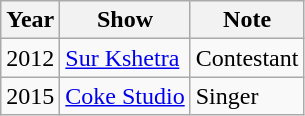<table class="wikitable">
<tr>
<th>Year</th>
<th>Show</th>
<th>Note</th>
</tr>
<tr>
<td>2012</td>
<td><a href='#'>Sur Kshetra</a></td>
<td>Contestant</td>
</tr>
<tr>
<td>2015</td>
<td><a href='#'>Coke Studio</a></td>
<td>Singer</td>
</tr>
</table>
